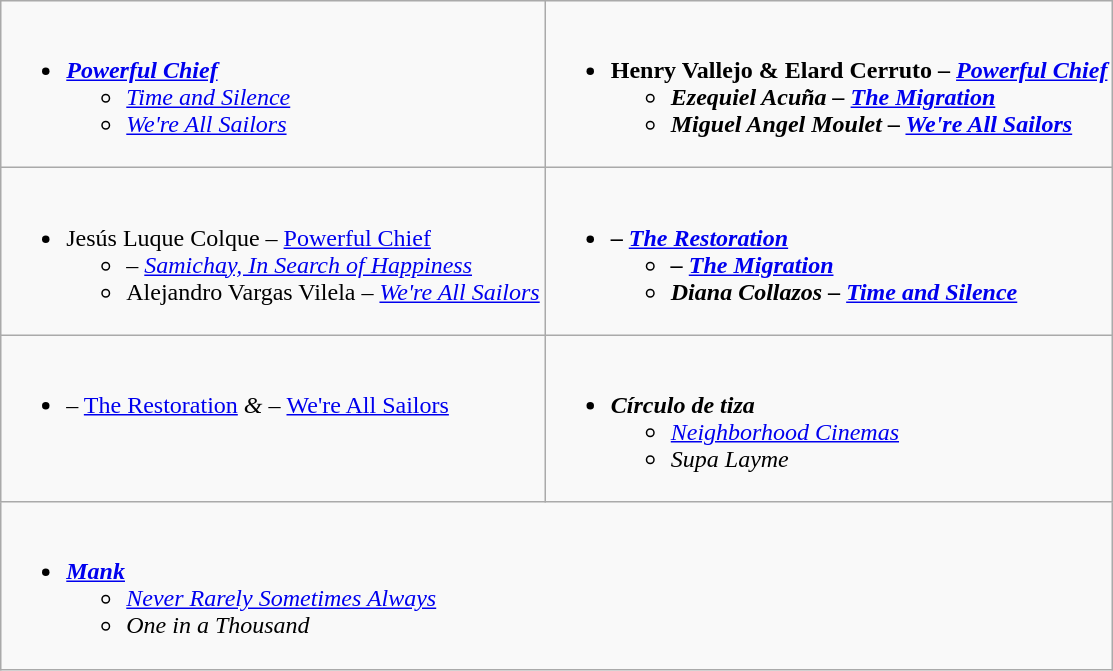<table class=wikitable style="width=100%">
<tr>
<td valign="top" style="width=50%"><br><ul><li><strong><em><a href='#'>Powerful Chief</a></em></strong><ul><li><em><a href='#'>Time and Silence</a></em></li><li><em><a href='#'>We're All Sailors</a></em></li></ul></li></ul></td>
<td valign="top"><br><ul><li><strong>Henry Vallejo & Elard Cerruto – <em><a href='#'>Powerful Chief</a><strong><em><ul><li>Ezequiel Acuña – </em><a href='#'>The Migration</a><em></li><li>Miguel Angel Moulet – </em><a href='#'>We're All Sailors</a><em></li></ul></li></ul></td>
</tr>
<tr>
<td valign="top"><br><ul><li></strong>Jesús Luque Colque – </em><a href='#'>Powerful Chief</a></em></strong><ul><li> – <em><a href='#'>Samichay, In Search of Happiness</a></em></li><li>Alejandro Vargas Vilela – <em><a href='#'>We're All Sailors</a></em></li></ul></li></ul></td>
<td valign="top"><br><ul><li><strong> – <em><a href='#'>The Restoration</a><strong><em><ul><li> – </em><a href='#'>The Migration</a><em></li><li>Diana Collazos – </em><a href='#'>Time and Silence</a><em></li></ul></li></ul></td>
</tr>
<tr>
<td valign="top"><br><ul><li></strong> – </em><a href='#'>The Restoration</a><em> &  – </em><a href='#'>We're All Sailors</a></em></strong></li></ul></td>
<td valign="top"><br><ul><li><strong><em>Círculo de tiza</em></strong><ul><li><em><a href='#'>Neighborhood Cinemas</a></em></li><li><em>Supa Layme</em></li></ul></li></ul></td>
</tr>
<tr>
<td colspan = "2" valign="top"><br><ul><li><strong><em><a href='#'>Mank</a></em></strong><ul><li><em><a href='#'>Never Rarely Sometimes Always</a></em></li><li><em>One in a Thousand</em></li></ul></li></ul></td>
</tr>
</table>
